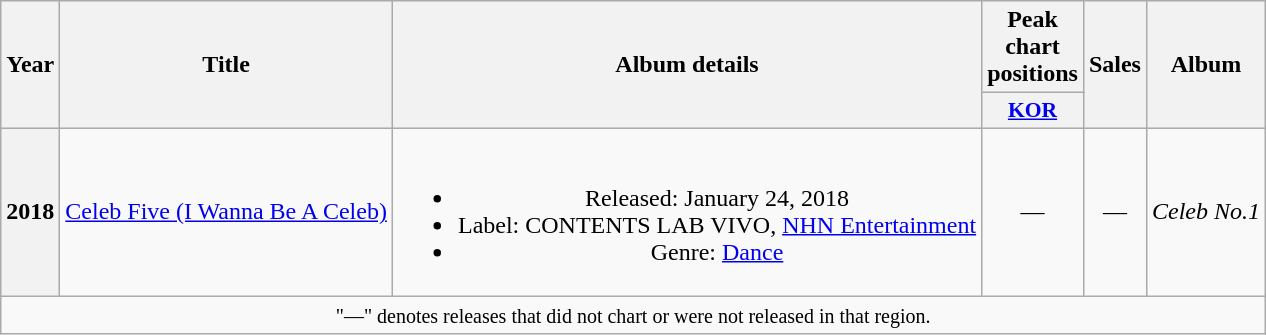<table class="wikitable plainrowheaders" style="text-align:center">
<tr>
<th scope="col" rowspan="2">Year</th>
<th scope="col" rowspan="2">Title</th>
<th scope="col" rowspan="2">Album details</th>
<th scope="col" colspan="1">Peak chart<br>positions</th>
<th scope="col" rowspan="2">Sales</th>
<th scope="col" rowspan="2">Album</th>
</tr>
<tr>
<th scope="col" style="width:3em;font-size:90%;"><a href='#'>KOR</a><br></th>
</tr>
<tr>
<th>2018</th>
<td align="left"><a href='#'>Celeb Five (I Wanna Be A Celeb)</a><br></td>
<td><br><ul><li>Released: January 24, 2018</li><li>Label: CONTENTS LAB VIVO, <a href='#'>NHN Entertainment</a></li><li>Genre: <a href='#'>Dance</a></li></ul></td>
<td>—</td>
<td>—</td>
<td><em>Celeb No.1</em></td>
</tr>
<tr>
<td colspan="6"><small>"—" denotes releases that did not chart or were not released in that region.</small></td>
</tr>
</table>
